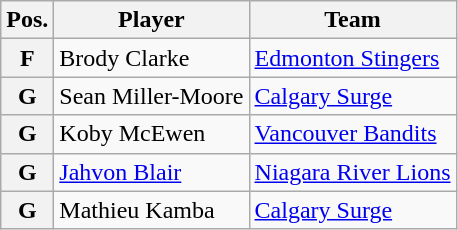<table class="wikitable">
<tr>
<th>Pos.</th>
<th>Player</th>
<th>Team</th>
</tr>
<tr>
<th>F</th>
<td>Brody Clarke</td>
<td><a href='#'>Edmonton Stingers</a></td>
</tr>
<tr>
<th>G</th>
<td>Sean Miller-Moore</td>
<td><a href='#'>Calgary Surge</a></td>
</tr>
<tr>
<th>G</th>
<td>Koby McEwen</td>
<td><a href='#'>Vancouver Bandits</a></td>
</tr>
<tr>
<th>G</th>
<td><a href='#'>Jahvon Blair</a></td>
<td><a href='#'>Niagara River Lions</a></td>
</tr>
<tr>
<th>G</th>
<td>Mathieu Kamba</td>
<td><a href='#'>Calgary Surge</a></td>
</tr>
</table>
